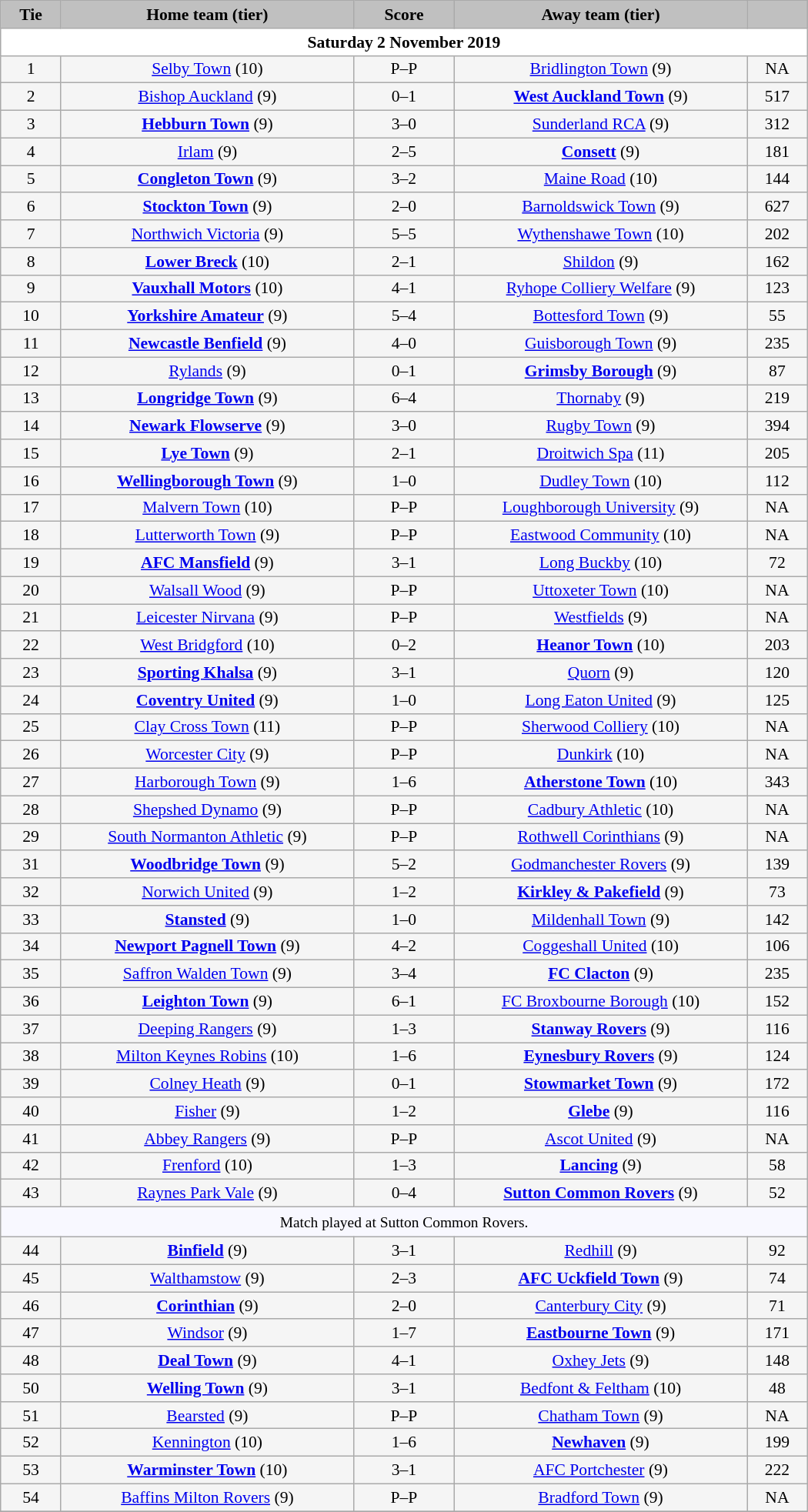<table class="wikitable" style="width: 700px; background:WhiteSmoke; text-align:center; font-size:90%">
<tr>
<td scope="col" style="width:  7.50%; background:silver;"><strong>Tie</strong></td>
<td scope="col" style="width: 36.25%; background:silver;"><strong>Home team (tier)</strong></td>
<td scope="col" style="width: 12.50%; background:silver;"><strong>Score</strong></td>
<td scope="col" style="width: 36.25%; background:silver;"><strong>Away team (tier)</strong></td>
<td scope="col" style="width:  7.50%; background:silver;"><strong></strong></td>
</tr>
<tr>
<td colspan="5" style= background:White><strong>Saturday 2 November 2019</strong></td>
</tr>
<tr>
<td>1</td>
<td><a href='#'>Selby Town</a> (10)</td>
<td>P–P</td>
<td><a href='#'>Bridlington Town</a> (9)</td>
<td>NA</td>
</tr>
<tr>
<td>2</td>
<td><a href='#'>Bishop Auckland</a> (9)</td>
<td>0–1 </td>
<td><strong><a href='#'>West Auckland Town</a></strong> (9)</td>
<td>517</td>
</tr>
<tr>
<td>3</td>
<td><strong><a href='#'>Hebburn Town</a></strong> (9)</td>
<td>3–0</td>
<td><a href='#'>Sunderland RCA</a> (9)</td>
<td>312</td>
</tr>
<tr>
<td>4</td>
<td><a href='#'>Irlam</a> (9)</td>
<td>2–5</td>
<td><strong><a href='#'>Consett</a></strong> (9)</td>
<td>181</td>
</tr>
<tr>
<td>5</td>
<td><strong><a href='#'>Congleton Town</a></strong> (9)</td>
<td>3–2</td>
<td><a href='#'>Maine Road</a> (10)</td>
<td>144</td>
</tr>
<tr>
<td>6</td>
<td><strong><a href='#'>Stockton Town</a></strong> (9)</td>
<td>2–0</td>
<td><a href='#'>Barnoldswick Town</a> (9)</td>
<td>627</td>
</tr>
<tr>
<td>7</td>
<td><a href='#'>Northwich Victoria</a> (9)</td>
<td>5–5</td>
<td><a href='#'>Wythenshawe Town</a> (10)</td>
<td>202</td>
</tr>
<tr>
<td>8</td>
<td><strong><a href='#'>Lower Breck</a></strong> (10)</td>
<td>2–1</td>
<td><a href='#'>Shildon</a> (9)</td>
<td>162</td>
</tr>
<tr>
<td>9</td>
<td><strong><a href='#'>Vauxhall Motors</a></strong> (10)</td>
<td>4–1</td>
<td><a href='#'>Ryhope Colliery Welfare</a> (9)</td>
<td>123</td>
</tr>
<tr>
<td>10</td>
<td><strong><a href='#'>Yorkshire Amateur</a></strong> (9)</td>
<td>5–4</td>
<td><a href='#'>Bottesford Town</a> (9)</td>
<td>55</td>
</tr>
<tr>
<td>11</td>
<td><strong><a href='#'>Newcastle Benfield</a></strong> (9)</td>
<td>4–0</td>
<td><a href='#'>Guisborough Town</a> (9)</td>
<td>235</td>
</tr>
<tr>
<td>12</td>
<td><a href='#'>Rylands</a> (9)</td>
<td>0–1</td>
<td><strong><a href='#'>Grimsby Borough</a></strong> (9)</td>
<td>87</td>
</tr>
<tr>
<td>13</td>
<td><strong><a href='#'>Longridge Town</a></strong> (9)</td>
<td>6–4</td>
<td><a href='#'>Thornaby</a> (9)</td>
<td>219</td>
</tr>
<tr>
<td>14</td>
<td><strong><a href='#'>Newark Flowserve</a></strong> (9)</td>
<td>3–0</td>
<td><a href='#'>Rugby Town</a> (9)</td>
<td>394</td>
</tr>
<tr>
<td>15</td>
<td><strong><a href='#'>Lye Town</a></strong> (9)</td>
<td>2–1</td>
<td><a href='#'>Droitwich Spa</a> (11)</td>
<td>205</td>
</tr>
<tr>
<td>16</td>
<td><strong><a href='#'>Wellingborough Town</a></strong> (9)</td>
<td>1–0</td>
<td><a href='#'>Dudley Town</a> (10)</td>
<td>112</td>
</tr>
<tr>
<td>17</td>
<td><a href='#'>Malvern Town</a> (10)</td>
<td>P–P</td>
<td><a href='#'>Loughborough University</a> (9)</td>
<td>NA</td>
</tr>
<tr>
<td>18</td>
<td><a href='#'>Lutterworth Town</a> (9)</td>
<td>P–P</td>
<td><a href='#'>Eastwood Community</a> (10)</td>
<td>NA</td>
</tr>
<tr>
<td>19</td>
<td><strong><a href='#'>AFC Mansfield</a></strong> (9)</td>
<td>3–1</td>
<td><a href='#'>Long Buckby</a> (10)</td>
<td>72</td>
</tr>
<tr>
<td>20</td>
<td><a href='#'>Walsall Wood</a> (9)</td>
<td>P–P</td>
<td><a href='#'>Uttoxeter Town</a> (10)</td>
<td>NA</td>
</tr>
<tr>
<td>21</td>
<td><a href='#'>Leicester Nirvana</a> (9)</td>
<td>P–P</td>
<td><a href='#'>Westfields</a> (9)</td>
<td>NA</td>
</tr>
<tr>
<td>22</td>
<td><a href='#'>West Bridgford</a> (10)</td>
<td>0–2</td>
<td><strong><a href='#'>Heanor Town</a></strong> (10)</td>
<td>203</td>
</tr>
<tr>
<td>23</td>
<td><strong><a href='#'>Sporting Khalsa</a></strong> (9)</td>
<td>3–1</td>
<td><a href='#'>Quorn</a> (9)</td>
<td>120</td>
</tr>
<tr>
<td>24</td>
<td><strong><a href='#'>Coventry United</a></strong> (9)</td>
<td>1–0</td>
<td><a href='#'>Long Eaton United</a> (9)</td>
<td>125</td>
</tr>
<tr>
<td>25</td>
<td><a href='#'>Clay Cross Town</a> (11)</td>
<td>P–P</td>
<td><a href='#'>Sherwood Colliery</a> (10)</td>
<td>NA</td>
</tr>
<tr>
<td>26</td>
<td><a href='#'>Worcester City</a> (9)</td>
<td>P–P</td>
<td><a href='#'>Dunkirk</a> (10)</td>
<td>NA</td>
</tr>
<tr>
<td>27</td>
<td><a href='#'>Harborough Town</a> (9)</td>
<td>1–6</td>
<td><strong><a href='#'>Atherstone Town</a></strong> (10)</td>
<td>343</td>
</tr>
<tr>
<td>28</td>
<td><a href='#'>Shepshed Dynamo</a> (9)</td>
<td>P–P</td>
<td><a href='#'>Cadbury Athletic</a> (10)</td>
<td>NA</td>
</tr>
<tr>
<td>29</td>
<td><a href='#'>South Normanton Athletic</a> (9)</td>
<td>P–P</td>
<td><a href='#'>Rothwell Corinthians</a> (9)</td>
<td>NA</td>
</tr>
<tr>
<td>31</td>
<td><strong><a href='#'>Woodbridge Town</a></strong> (9)</td>
<td>5–2</td>
<td><a href='#'>Godmanchester Rovers</a> (9)</td>
<td>139</td>
</tr>
<tr>
<td>32</td>
<td><a href='#'>Norwich United</a> (9)</td>
<td>1–2</td>
<td><strong><a href='#'>Kirkley & Pakefield</a></strong> (9)</td>
<td>73</td>
</tr>
<tr>
<td>33</td>
<td><strong><a href='#'>Stansted</a></strong> (9)</td>
<td>1–0</td>
<td><a href='#'>Mildenhall Town</a> (9)</td>
<td>142</td>
</tr>
<tr>
<td>34</td>
<td><strong><a href='#'>Newport Pagnell Town</a></strong> (9)</td>
<td>4–2</td>
<td><a href='#'>Coggeshall United</a> (10)</td>
<td>106</td>
</tr>
<tr>
<td>35</td>
<td><a href='#'>Saffron Walden Town</a> (9)</td>
<td>3–4</td>
<td><strong><a href='#'>FC Clacton</a></strong> (9)</td>
<td>235</td>
</tr>
<tr>
<td>36</td>
<td><strong><a href='#'>Leighton Town</a></strong> (9)</td>
<td>6–1</td>
<td><a href='#'>FC Broxbourne Borough</a> (10)</td>
<td>152</td>
</tr>
<tr>
<td>37</td>
<td><a href='#'>Deeping Rangers</a> (9)</td>
<td>1–3</td>
<td><strong><a href='#'>Stanway Rovers</a></strong> (9)</td>
<td>116</td>
</tr>
<tr>
<td>38</td>
<td><a href='#'>Milton Keynes Robins</a> (10)</td>
<td>1–6</td>
<td><strong><a href='#'>Eynesbury Rovers</a></strong> (9)</td>
<td>124</td>
</tr>
<tr>
<td>39</td>
<td><a href='#'>Colney Heath</a> (9)</td>
<td>0–1</td>
<td><strong><a href='#'>Stowmarket Town</a></strong> (9)</td>
<td>172</td>
</tr>
<tr>
<td>40</td>
<td><a href='#'>Fisher</a> (9)</td>
<td>1–2</td>
<td><strong><a href='#'>Glebe</a></strong> (9)</td>
<td>116</td>
</tr>
<tr>
<td>41</td>
<td><a href='#'>Abbey Rangers</a> (9)</td>
<td>P–P</td>
<td><a href='#'>Ascot United</a> (9)</td>
<td>NA</td>
</tr>
<tr>
<td>42</td>
<td><a href='#'>Frenford</a> (10)</td>
<td>1–3</td>
<td><strong><a href='#'>Lancing</a></strong> (9)</td>
<td>58</td>
</tr>
<tr>
<td>43</td>
<td><a href='#'>Raynes Park Vale</a> (9)</td>
<td>0–4</td>
<td><strong><a href='#'>Sutton Common Rovers</a></strong> (9)</td>
<td>52</td>
</tr>
<tr>
<td colspan="5" style="background:GhostWhite; height:20px; text-align:center; font-size:90%">Match played at Sutton Common Rovers.</td>
</tr>
<tr>
<td>44</td>
<td><strong><a href='#'>Binfield</a></strong> (9)</td>
<td>3–1</td>
<td><a href='#'>Redhill</a> (9)</td>
<td>92</td>
</tr>
<tr>
<td>45</td>
<td><a href='#'>Walthamstow</a> (9)</td>
<td>2–3</td>
<td><strong><a href='#'>AFC Uckfield Town</a></strong> (9)</td>
<td>74</td>
</tr>
<tr>
<td>46</td>
<td><strong><a href='#'>Corinthian</a></strong> (9)</td>
<td>2–0</td>
<td><a href='#'>Canterbury City</a> (9)</td>
<td>71</td>
</tr>
<tr>
<td>47</td>
<td><a href='#'>Windsor</a> (9)</td>
<td>1–7</td>
<td><strong><a href='#'>Eastbourne Town</a></strong> (9)</td>
<td>171</td>
</tr>
<tr>
<td>48</td>
<td><strong><a href='#'>Deal Town</a></strong> (9)</td>
<td>4–1</td>
<td><a href='#'>Oxhey Jets</a> (9)</td>
<td>148</td>
</tr>
<tr>
<td>50</td>
<td><strong><a href='#'>Welling Town</a></strong> (9)</td>
<td>3–1 </td>
<td><a href='#'>Bedfont & Feltham</a> (10)</td>
<td>48</td>
</tr>
<tr>
<td>51</td>
<td><a href='#'>Bearsted</a> (9)</td>
<td>P–P</td>
<td><a href='#'>Chatham Town</a> (9)</td>
<td>NA</td>
</tr>
<tr>
<td>52</td>
<td><a href='#'>Kennington</a> (10)</td>
<td>1–6</td>
<td><strong><a href='#'>Newhaven</a></strong> (9)</td>
<td>199</td>
</tr>
<tr>
<td>53</td>
<td><strong><a href='#'>Warminster Town</a></strong> (10)</td>
<td>3–1</td>
<td><a href='#'>AFC Portchester</a> (9)</td>
<td>222</td>
</tr>
<tr>
<td>54</td>
<td><a href='#'>Baffins Milton Rovers</a> (9)</td>
<td>P–P</td>
<td><a href='#'>Bradford Town</a> (9)</td>
<td>NA</td>
</tr>
<tr>
</tr>
</table>
